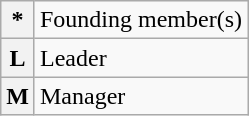<table class="wikitable">
<tr>
<th>*</th>
<td>Founding member(s)</td>
</tr>
<tr>
<th><strong>L</strong></th>
<td>Leader</td>
</tr>
<tr>
<th><strong>M</strong></th>
<td>Manager</td>
</tr>
</table>
